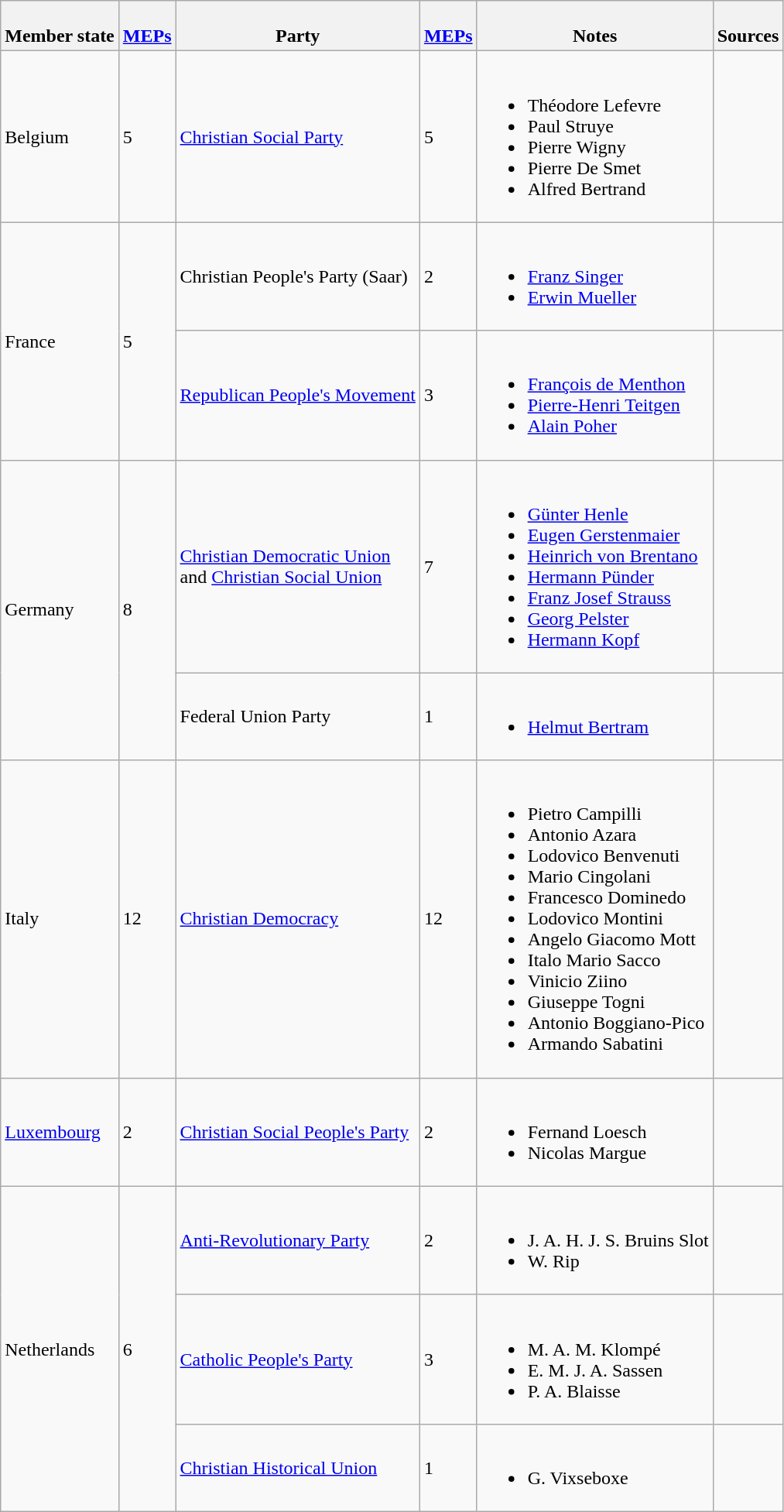<table class="wikitable collapsible collapsed">
<tr>
<th><br>Member state</th>
<th><br><a href='#'>MEPs</a></th>
<th><br>Party</th>
<th><br><a href='#'>MEPs</a></th>
<th><br>Notes</th>
<th><br>Sources</th>
</tr>
<tr>
<td>Belgium</td>
<td>5</td>
<td><a href='#'>Christian Social Party</a></td>
<td>5</td>
<td><br><ul><li>Théodore Lefevre</li><li>Paul Struye</li><li>Pierre Wigny</li><li>Pierre De Smet</li><li>Alfred Bertrand</li></ul></td>
<td></td>
</tr>
<tr>
<td rowspan=2>France</td>
<td rowspan=2>5</td>
<td>Christian People's Party (Saar)</td>
<td>2</td>
<td><br><ul><li><a href='#'>Franz Singer</a></li><li><a href='#'>Erwin Mueller</a></li></ul></td>
<td></td>
</tr>
<tr>
<td><a href='#'>Republican People's Movement</a></td>
<td>3</td>
<td><br><ul><li><a href='#'>François de Menthon</a></li><li><a href='#'>Pierre-Henri Teitgen</a></li><li><a href='#'>Alain Poher</a></li></ul></td>
<td></td>
</tr>
<tr>
<td rowspan=2>Germany</td>
<td rowspan=2>8</td>
<td><a href='#'>Christian Democratic Union</a><br>and <a href='#'>Christian Social Union</a></td>
<td>7</td>
<td><br><ul><li><a href='#'>Günter Henle</a></li><li><a href='#'>Eugen Gerstenmaier</a></li><li><a href='#'>Heinrich von Brentano</a></li><li><a href='#'>Hermann Pünder</a></li><li><a href='#'>Franz Josef Strauss</a></li><li><a href='#'>Georg Pelster</a></li><li><a href='#'>Hermann Kopf</a></li></ul></td>
<td></td>
</tr>
<tr>
<td>Federal Union Party</td>
<td>1</td>
<td><br><ul><li><a href='#'>Helmut Bertram</a></li></ul></td>
<td></td>
</tr>
<tr>
<td>Italy</td>
<td>12</td>
<td><a href='#'>Christian Democracy</a></td>
<td>12</td>
<td><br><ul><li>Pietro Campilli</li><li>Antonio Azara</li><li>Lodovico Benvenuti</li><li>Mario Cingolani</li><li>Francesco Dominedo</li><li>Lodovico Montini</li><li>Angelo Giacomo Mott</li><li>Italo Mario Sacco</li><li>Vinicio Ziino</li><li>Giuseppe Togni</li><li>Antonio Boggiano-Pico</li><li>Armando Sabatini</li></ul></td>
<td></td>
</tr>
<tr>
<td><a href='#'>Luxembourg</a></td>
<td>2</td>
<td><a href='#'>Christian Social People's Party</a></td>
<td>2</td>
<td><br><ul><li>Fernand Loesch</li><li>Nicolas Margue</li></ul></td>
<td></td>
</tr>
<tr>
<td rowspan=3>Netherlands</td>
<td rowspan=3>6</td>
<td><a href='#'>Anti-Revolutionary Party</a></td>
<td>2</td>
<td><br><ul><li>J. A. H. J. S. Bruins Slot</li><li>W. Rip</li></ul></td>
<td></td>
</tr>
<tr>
<td><a href='#'>Catholic People's Party</a></td>
<td>3</td>
<td><br><ul><li>M. A. M. Klompé</li><li>E. M. J. A. Sassen</li><li>P. A. Blaisse</li></ul></td>
<td></td>
</tr>
<tr>
<td><a href='#'>Christian Historical Union</a></td>
<td>1</td>
<td><br><ul><li>G. Vixseboxe</li></ul></td>
<td></td>
</tr>
</table>
